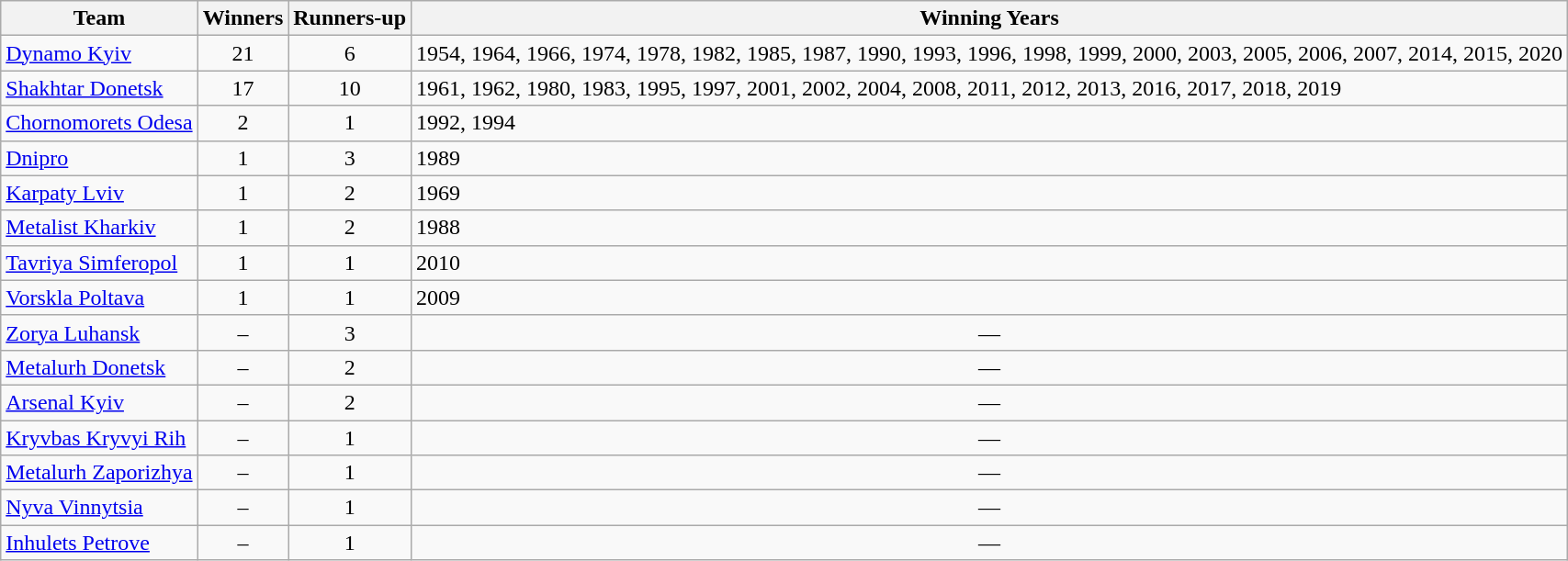<table class="wikitable sortable" border="1">
<tr>
<th>Team</th>
<th>Winners</th>
<th>Runners-up</th>
<th class="unsortable">Winning Years</th>
</tr>
<tr>
<td><a href='#'>Dynamo Kyiv</a></td>
<td align=center>21</td>
<td align=center>6</td>
<td>1954, 1964, 1966, 1974, 1978, 1982, 1985, 1987, 1990, 1993, 1996, 1998, 1999, 2000, 2003, 2005, 2006, 2007, 2014, 2015, 2020</td>
</tr>
<tr>
<td><a href='#'>Shakhtar Donetsk</a></td>
<td align=center>17</td>
<td align=center>10</td>
<td>1961, 1962, 1980, 1983, 1995, 1997, 2001, 2002, 2004, 2008, 2011, 2012, 2013, 2016, 2017, 2018, 2019</td>
</tr>
<tr>
<td><a href='#'>Chornomorets Odesa</a></td>
<td align=center>2</td>
<td align=center>1</td>
<td>1992, 1994</td>
</tr>
<tr>
<td><a href='#'>Dnipro</a></td>
<td align=center>1</td>
<td align=center>3</td>
<td>1989</td>
</tr>
<tr>
<td><a href='#'>Karpaty Lviv</a></td>
<td align=center>1</td>
<td align=center>2</td>
<td>1969</td>
</tr>
<tr>
<td><a href='#'>Metalist Kharkiv</a></td>
<td align=center>1</td>
<td align=center>2</td>
<td>1988</td>
</tr>
<tr>
<td><a href='#'>Tavriya Simferopol</a></td>
<td align=center>1</td>
<td align=center>1</td>
<td>2010</td>
</tr>
<tr>
<td><a href='#'>Vorskla Poltava</a></td>
<td align=center>1</td>
<td align=center>1</td>
<td>2009</td>
</tr>
<tr>
<td><a href='#'>Zorya Luhansk</a></td>
<td align=center>–</td>
<td align=center>3</td>
<td align=center>—</td>
</tr>
<tr>
<td><a href='#'>Metalurh Donetsk</a></td>
<td align=center>–</td>
<td align=center>2</td>
<td align=center>—</td>
</tr>
<tr>
<td><a href='#'>Arsenal Kyiv</a></td>
<td align=center>–</td>
<td align=center>2</td>
<td align=center>—</td>
</tr>
<tr>
<td><a href='#'>Kryvbas Kryvyi Rih</a></td>
<td align=center>–</td>
<td align=center>1</td>
<td align=center>—</td>
</tr>
<tr>
<td><a href='#'>Metalurh Zaporizhya</a></td>
<td align=center>–</td>
<td align=center>1</td>
<td align=center>—</td>
</tr>
<tr>
<td><a href='#'>Nyva Vinnytsia</a></td>
<td align=center>–</td>
<td align=center>1</td>
<td align=center>—</td>
</tr>
<tr>
<td><a href='#'>Inhulets Petrove</a></td>
<td align=center>–</td>
<td align=center>1</td>
<td align=center>—</td>
</tr>
</table>
